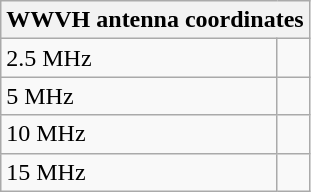<table class="wikitable">
<tr>
<th colspan=2>WWVH antenna coordinates</th>
</tr>
<tr>
<td>2.5 MHz</td>
<td></td>
</tr>
<tr>
<td>5 MHz</td>
<td></td>
</tr>
<tr>
<td>10 MHz</td>
<td></td>
</tr>
<tr>
<td>15 MHz</td>
<td></td>
</tr>
</table>
